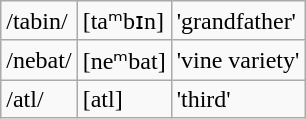<table class="wikitable">
<tr>
<td>/tabin/</td>
<td>[taᵐbɪn]</td>
<td>'grandfather'</td>
</tr>
<tr>
<td>/nebat/</td>
<td>[neᵐbat]</td>
<td>'vine variety'</td>
</tr>
<tr>
<td>/atl/</td>
<td>[atl]</td>
<td>'third'</td>
</tr>
</table>
